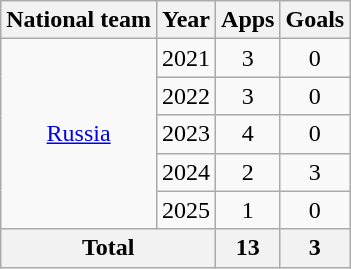<table class="wikitable" style="text-align:center">
<tr>
<th>National team</th>
<th>Year</th>
<th>Apps</th>
<th>Goals</th>
</tr>
<tr>
<td rowspan="5"><a href='#'>Russia</a></td>
<td>2021</td>
<td>3</td>
<td>0</td>
</tr>
<tr>
<td>2022</td>
<td>3</td>
<td>0</td>
</tr>
<tr>
<td>2023</td>
<td>4</td>
<td>0</td>
</tr>
<tr>
<td>2024</td>
<td>2</td>
<td>3</td>
</tr>
<tr>
<td>2025</td>
<td>1</td>
<td>0</td>
</tr>
<tr>
<th colspan="2">Total</th>
<th>13</th>
<th>3</th>
</tr>
</table>
